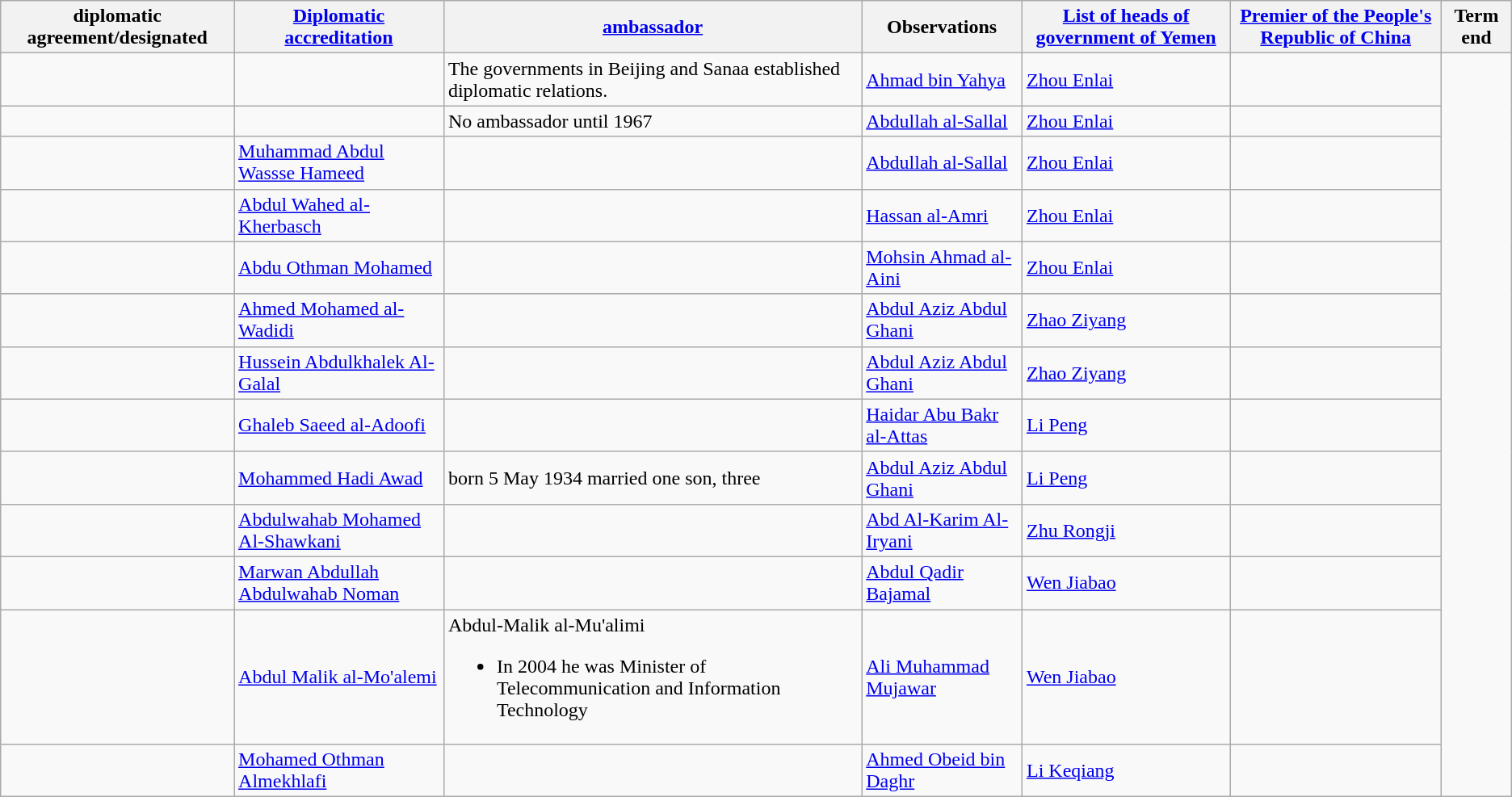<table class="wikitable sortable">
<tr>
<th>diplomatic agreement/designated</th>
<th><a href='#'>Diplomatic accreditation</a></th>
<th><a href='#'>ambassador</a></th>
<th>Observations</th>
<th><a href='#'>List of heads of government of Yemen</a></th>
<th><a href='#'>Premier of the People's Republic of China</a></th>
<th>Term end</th>
</tr>
<tr>
<td></td>
<td></td>
<td>The governments in Beijing and Sanaa established diplomatic relations.</td>
<td><a href='#'>Ahmad bin Yahya</a></td>
<td><a href='#'>Zhou Enlai</a></td>
<td></td>
</tr>
<tr>
<td></td>
<td></td>
<td>No ambassador until 1967</td>
<td><a href='#'>Abdullah al-Sallal</a></td>
<td><a href='#'>Zhou Enlai</a></td>
<td></td>
</tr>
<tr>
<td></td>
<td><a href='#'>Muhammad Abdul Wassse Hameed</a></td>
<td></td>
<td><a href='#'>Abdullah al-Sallal</a></td>
<td><a href='#'>Zhou Enlai</a></td>
<td></td>
</tr>
<tr>
<td></td>
<td><a href='#'>Abdul Wahed al-Kherbasch</a></td>
<td></td>
<td><a href='#'>Hassan al-Amri</a></td>
<td><a href='#'>Zhou Enlai</a></td>
<td></td>
</tr>
<tr>
<td></td>
<td><a href='#'>Abdu Othman Mohamed</a></td>
<td></td>
<td><a href='#'>Mohsin Ahmad al-Aini</a></td>
<td><a href='#'>Zhou Enlai</a></td>
<td></td>
</tr>
<tr>
<td></td>
<td><a href='#'>Ahmed Mohamed al-Wadidi</a></td>
<td></td>
<td><a href='#'>Abdul Aziz Abdul Ghani</a></td>
<td><a href='#'>Zhao Ziyang</a></td>
<td></td>
</tr>
<tr>
<td></td>
<td><a href='#'>Hussein Abdulkhalek Al-Galal</a></td>
<td></td>
<td><a href='#'>Abdul Aziz Abdul Ghani</a></td>
<td><a href='#'>Zhao Ziyang</a></td>
<td></td>
</tr>
<tr>
<td></td>
<td><a href='#'>Ghaleb Saeed al-Adoofi</a></td>
<td></td>
<td><a href='#'>Haidar Abu Bakr al-Attas</a></td>
<td><a href='#'>Li Peng</a></td>
<td></td>
</tr>
<tr>
<td></td>
<td><a href='#'>Mohammed Hadi Awad</a></td>
<td>born 5 May 1934  married  one son, three</td>
<td><a href='#'>Abdul Aziz Abdul Ghani</a></td>
<td><a href='#'>Li Peng</a></td>
<td></td>
</tr>
<tr>
<td></td>
<td><a href='#'>Abdulwahab Mohamed Al-Shawkani</a></td>
<td></td>
<td><a href='#'>Abd Al-Karim Al-Iryani</a></td>
<td><a href='#'>Zhu Rongji</a></td>
<td></td>
</tr>
<tr>
<td></td>
<td><a href='#'>Marwan Abdullah Abdulwahab Noman</a></td>
<td></td>
<td><a href='#'>Abdul Qadir Bajamal</a></td>
<td><a href='#'>Wen Jiabao</a></td>
<td></td>
</tr>
<tr>
<td></td>
<td><a href='#'>Abdul Malik al-Mo'alemi</a></td>
<td>Abdul-Malik al-Mu'alimi<br><ul><li>In 2004 he was Minister of Telecommunication and Information Technology</li></ul></td>
<td><a href='#'>Ali Muhammad Mujawar</a></td>
<td><a href='#'>Wen Jiabao</a></td>
<td></td>
</tr>
<tr>
<td></td>
<td><a href='#'>Mohamed Othman Almekhlafi</a></td>
<td></td>
<td><a href='#'>Ahmed Obeid bin Daghr</a></td>
<td><a href='#'>Li Keqiang</a></td>
<td></td>
</tr>
</table>
